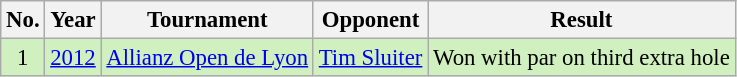<table class="wikitable" style="font-size:95%;">
<tr>
<th>No.</th>
<th>Year</th>
<th>Tournament</th>
<th>Opponent</th>
<th>Result</th>
</tr>
<tr style="background:#D0F0C0;">
<td align=center>1</td>
<td><a href='#'>2012</a></td>
<td><a href='#'>Allianz Open de Lyon</a></td>
<td> <a href='#'>Tim Sluiter</a></td>
<td>Won with par on third extra hole</td>
</tr>
</table>
